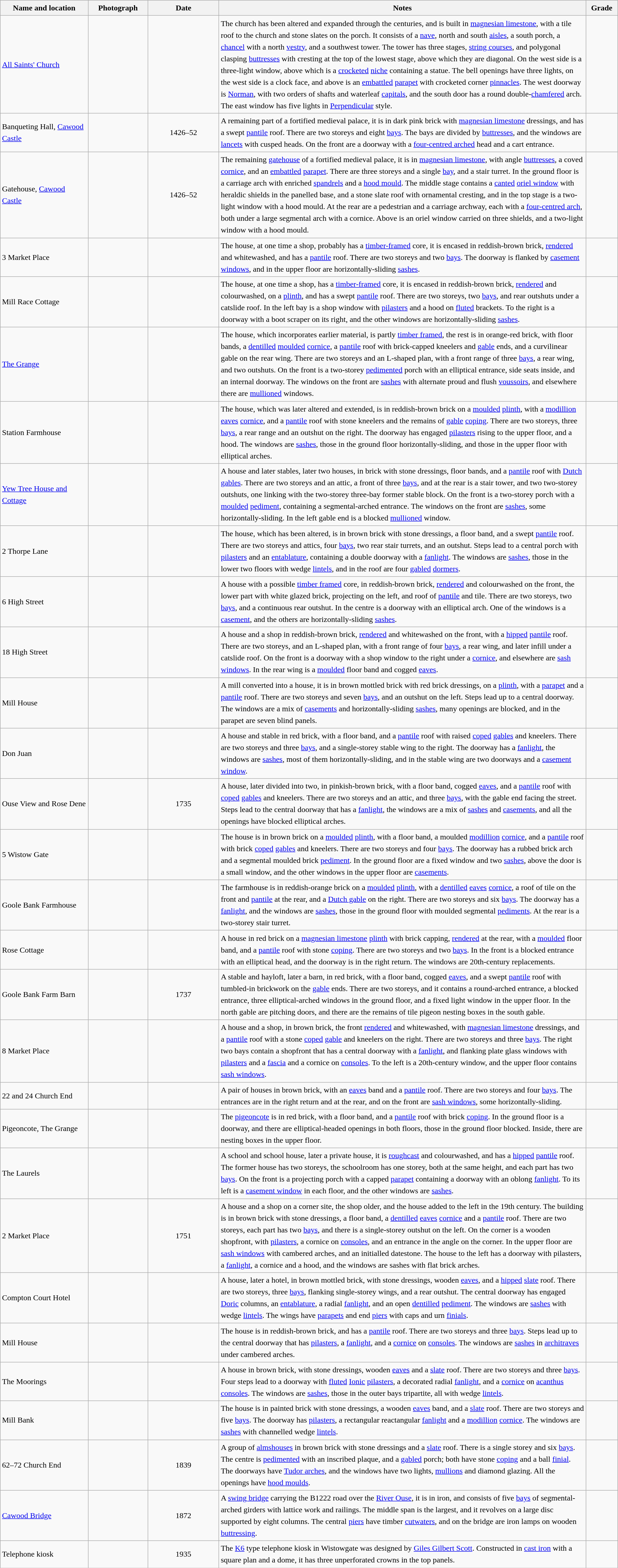<table class="wikitable sortable plainrowheaders" style="width:100%; border:0px; text-align:left; line-height:150%">
<tr>
<th scope="col"  style="width:150px">Name and location</th>
<th scope="col"  style="width:100px" class="unsortable">Photograph</th>
<th scope="col"  style="width:120px">Date</th>
<th scope="col"  style="width:650px" class="unsortable">Notes</th>
<th scope="col"  style="width:50px">Grade</th>
</tr>
<tr>
<td><a href='#'>All Saints' Church</a><br><small></small></td>
<td></td>
<td align="center"></td>
<td>The church has been altered and expanded through the centuries, and is built in <a href='#'>magnesian limestone</a>, with a tile roof to the church and stone slates on the porch.  It consists of a <a href='#'>nave</a>, north and south <a href='#'>aisles</a>, a south porch, a <a href='#'>chancel</a> with a north <a href='#'>vestry</a>, and a southwest tower.  The tower has three stages, <a href='#'>string courses</a>, and polygonal clasping <a href='#'>buttresses</a> with cresting at the top of the lowest stage, above which they are diagonal.  On the west side is a three-light window, above which is a <a href='#'>crocketed</a> <a href='#'>niche</a> containing a statue.  The bell openings have three lights, on the west side is a clock face, and above is an <a href='#'>embattled</a> <a href='#'>parapet</a> with crocketed corner <a href='#'>pinnacles</a>.  The west doorway is <a href='#'>Norman</a>, with two orders of shafts and waterleaf <a href='#'>capitals</a>, and the south door has a round double-<a href='#'>chamfered</a> arch.  The east window has five lights in <a href='#'>Perpendicular</a> style.</td>
<td align="center" ></td>
</tr>
<tr>
<td>Banqueting Hall, <a href='#'>Cawood Castle</a><br><small></small></td>
<td></td>
<td align="center">1426–52</td>
<td>A remaining part of a fortified medieval palace, it is in dark pink brick with <a href='#'>magnesian limestone</a> dressings, and has a swept <a href='#'>pantile</a> roof.  There are two storeys and eight <a href='#'>bays</a>.  The bays are divided by <a href='#'>buttresses</a>, and the windows are <a href='#'>lancets</a> with cusped heads.  On the front are a doorway with a <a href='#'>four-centred arched</a> head and a cart entrance.</td>
<td align="center" ></td>
</tr>
<tr>
<td>Gatehouse, <a href='#'>Cawood Castle</a><br><small></small></td>
<td></td>
<td align="center">1426–52</td>
<td>The remaining <a href='#'>gatehouse</a> of a fortified medieval palace, it is in <a href='#'>magnesian limestone</a>, with angle <a href='#'>buttresses</a>, a coved <a href='#'>cornice</a>, and an <a href='#'>embattled</a> <a href='#'>parapet</a>.  There are three storeys and a single <a href='#'>bay</a>, and a stair turret.  In the ground floor is a carriage arch with enriched <a href='#'>spandrels</a> and a <a href='#'>hood mould</a>.  The middle stage contains a <a href='#'>canted</a> <a href='#'>oriel window</a> with heraldic shields in the panelled base, and a stone slate roof with ornamental cresting, and in the top stage is a two-light window with a hood mould.  At the rear are a pedestrian and a carriage archway, each with a <a href='#'>four-centred arch</a>, both under a large segmental arch with a cornice.  Above is an oriel window carried on three shields, and a two-light window with a hood mould.</td>
<td align="center" ></td>
</tr>
<tr>
<td>3 Market Place<br><small></small></td>
<td></td>
<td align="center"></td>
<td>The house, at one time a shop, probably has a <a href='#'>timber-framed</a> core, it is encased in reddish-brown brick, <a href='#'>rendered</a> and whitewashed, and has a <a href='#'>pantile</a> roof.  There are two storeys and two <a href='#'>bays</a>.  The doorway is flanked by <a href='#'>casement windows</a>, and in the upper floor are horizontally-sliding <a href='#'>sashes</a>.</td>
<td align="center" ></td>
</tr>
<tr>
<td>Mill Race Cottage<br><small></small></td>
<td></td>
<td align="center"></td>
<td>The house, at one time a shop, has a <a href='#'>timber-framed</a> core, it is encased in reddish-brown brick, <a href='#'>rendered</a> and colourwashed, on a <a href='#'>plinth</a>, and has a swept <a href='#'>pantile</a> roof.  There are two storeys, two <a href='#'>bays</a>, and rear outshuts under a catslide roof.  In the left bay is a shop window with <a href='#'>pilasters</a> and a hood on <a href='#'>fluted</a> brackets.  To the right is a doorway with a boot scraper on its right, and the other windows are horizontally-sliding <a href='#'>sashes</a>.</td>
<td align="center" ></td>
</tr>
<tr>
<td><a href='#'>The Grange</a><br><small></small></td>
<td></td>
<td align="center"></td>
<td>The house, which incorporates earlier material, is partly <a href='#'>timber framed</a>, the rest is in orange-red brick, with floor bands, a <a href='#'>dentilled</a> <a href='#'>moulded</a> <a href='#'>cornice</a>, a <a href='#'>pantile</a> roof with brick-capped kneelers and <a href='#'>gable</a> ends, and a curvilinear gable on the rear wing.  There are two storeys and an L-shaped plan, with a front range of three <a href='#'>bays</a>, a rear wing, and two outshuts.  On the front is a two-storey <a href='#'>pedimented</a> porch with an elliptical entrance, side seats inside, and an internal doorway.  The windows on the front are <a href='#'>sashes</a> with alternate proud and flush <a href='#'>voussoirs</a>, and elsewhere there are <a href='#'>mullioned</a> windows.</td>
<td align="center" ></td>
</tr>
<tr>
<td>Station Farmhouse<br><small></small></td>
<td></td>
<td align="center"></td>
<td>The house, which was later altered and extended, is in reddish-brown brick on a <a href='#'>moulded</a> <a href='#'>plinth</a>, with a <a href='#'>modillion</a> <a href='#'>eaves</a> <a href='#'>cornice</a>, and a <a href='#'>pantile</a> roof with stone kneelers and the remains of <a href='#'>gable</a> <a href='#'>coping</a>.  There are two storeys, three <a href='#'>bays</a>, a rear range and an outshut on the right.  The doorway has engaged <a href='#'>pilasters</a> rising to the upper floor, and a hood.  The windows are <a href='#'>sashes</a>, those in the ground floor horizontally-sliding, and those in the upper floor with elliptical arches.</td>
<td align="center" ></td>
</tr>
<tr>
<td><a href='#'>Yew Tree House and Cottage</a><br><small></small></td>
<td></td>
<td align="center"></td>
<td>A house and later stables, later two houses, in brick with stone dressings, floor bands, and a <a href='#'>pantile</a> roof with <a href='#'>Dutch gables</a>.  There are two storeys and an attic, a front of three <a href='#'>bays</a>, and at the rear is a stair tower, and two two-storey outshuts, one linking with the two-storey three-bay former stable block.  On the front is a two-storey porch with a <a href='#'>moulded</a> <a href='#'>pediment</a>, containing a segmental-arched entrance.  The windows on the front are <a href='#'>sashes</a>, some horizontally-sliding.  In the left gable end is a blocked <a href='#'>mullioned</a> window.</td>
<td align="center" ></td>
</tr>
<tr>
<td>2 Thorpe Lane<br><small></small></td>
<td></td>
<td align="center"></td>
<td>The house, which has been altered, is in brown brick with stone dressings, a floor band, and a swept <a href='#'>pantile</a> roof.  There are two storeys and attics, four <a href='#'>bays</a>, two rear stair turrets, and an outshut.  Steps lead to a central porch with <a href='#'>pilasters</a> and an <a href='#'>entablature</a>, containing a double doorway with a <a href='#'>fanlight</a>.  The windows are <a href='#'>sashes</a>, those in the lower two floors with wedge <a href='#'>lintels</a>, and in the roof are four <a href='#'>gabled</a> <a href='#'>dormers</a>.</td>
<td align="center" ></td>
</tr>
<tr>
<td>6 High Street<br><small></small></td>
<td></td>
<td align="center"></td>
<td>A house with a possible <a href='#'>timber framed</a> core, in reddish-brown brick, <a href='#'>rendered</a> and colourwashed on the front, the lower part with white glazed brick, projecting on the left, and roof of <a href='#'>pantile</a> and tile.  There are two storeys, two <a href='#'>bays</a>, and a continuous rear outshut.  In the centre is a doorway with an elliptical arch.  One of the windows is a <a href='#'>casement</a>, and the others are horizontally-sliding <a href='#'>sashes</a>.</td>
<td align="center" ></td>
</tr>
<tr>
<td>18 High Street<br><small></small></td>
<td></td>
<td align="center"></td>
<td>A house and a shop in reddish-brown brick, <a href='#'>rendered</a> and whitewashed on the front, with a <a href='#'>hipped</a> <a href='#'>pantile</a> roof.  There are two storeys, and an L-shaped plan, with a front range of four <a href='#'>bays</a>, a rear wing, and later infill under a catslide roof.  On the front is a doorway with a shop window to the right under a <a href='#'>cornice</a>, and elsewhere are <a href='#'>sash windows</a>.  In the rear wing is a <a href='#'>moulded</a> floor band and cogged <a href='#'>eaves</a>.</td>
<td align="center" ></td>
</tr>
<tr>
<td>Mill House<br><small></small></td>
<td></td>
<td align="center"></td>
<td>A mill converted into a house, it is in brown mottled brick with red brick dressings, on a <a href='#'>plinth</a>, with a <a href='#'>parapet</a> and a <a href='#'>pantile</a> roof.  There are two storeys and seven <a href='#'>bays</a>, and an outshut on the left.  Steps lead up to a central doorway. The windows are a mix of <a href='#'>casements</a> and horizontally-sliding <a href='#'>sashes</a>, many openings are blocked, and in the parapet are seven blind panels.</td>
<td align="center" ></td>
</tr>
<tr>
<td>Don Juan<br><small></small></td>
<td></td>
<td align="center"></td>
<td>A house and stable in red brick, with a floor band, and a <a href='#'>pantile</a> roof with raised <a href='#'>coped</a> <a href='#'>gables</a> and kneelers.  There are two storeys and three <a href='#'>bays</a>, and a single-storey stable wing to the right. The doorway has a <a href='#'>fanlight</a>, the windows are <a href='#'>sashes</a>, most of them horizontally-sliding, and in the stable wing are two doorways and a <a href='#'>casement window</a>.</td>
<td align="center" ></td>
</tr>
<tr>
<td>Ouse View and Rose Dene<br><small></small></td>
<td></td>
<td align="center">1735</td>
<td>A house, later divided into two, in pinkish-brown brick, with a floor band, cogged <a href='#'>eaves</a>, and a <a href='#'>pantile</a> roof with <a href='#'>coped</a> <a href='#'>gables</a> and kneelers.  There are two storeys and an attic, and three <a href='#'>bays</a>, with the gable end facing the street.  Steps lead to the central doorway that has a <a href='#'>fanlight</a>, the windows are a mix of <a href='#'>sashes</a> and <a href='#'>casements</a>, and all the openings have blocked elliptical arches.</td>
<td align="center" ></td>
</tr>
<tr>
<td>5 Wistow Gate<br><small></small></td>
<td></td>
<td align="center"></td>
<td>The house is in brown brick on a <a href='#'>moulded</a> <a href='#'>plinth</a>, with a floor band, a moulded <a href='#'>modillion</a> <a href='#'>cornice</a>, and a <a href='#'>pantile</a> roof with brick <a href='#'>coped</a> <a href='#'>gables</a> and kneelers.  There are two storeys and four <a href='#'>bays</a>.  The doorway has a rubbed brick arch and a segmental moulded brick <a href='#'>pediment</a>.  In the ground floor are a fixed window and two <a href='#'>sashes</a>, above the door is a small window, and the other windows in the upper floor are <a href='#'>casements</a>.</td>
<td align="center" ></td>
</tr>
<tr>
<td>Goole Bank Farmhouse<br><small></small></td>
<td></td>
<td align="center"></td>
<td>The farmhouse is in reddish-orange brick on a <a href='#'>moulded</a> <a href='#'>plinth</a>, with a <a href='#'>dentilled</a> <a href='#'>eaves</a> <a href='#'>cornice</a>, a roof of tile on the front and <a href='#'>pantile</a> at the rear, and a <a href='#'>Dutch gable</a> on the right.  There are two storeys and six <a href='#'>bays</a>.  The doorway has a <a href='#'>fanlight</a>, and the windows are <a href='#'>sashes</a>, those in the ground floor with moulded segmental <a href='#'>pediments</a>.  At the rear is a two-storey stair turret.</td>
<td align="center" ></td>
</tr>
<tr>
<td>Rose Cottage<br><small></small></td>
<td></td>
<td align="center"></td>
<td>A house in red brick on a <a href='#'>magnesian limestone</a> <a href='#'>plinth</a> with brick capping, <a href='#'>rendered</a> at the rear, with a <a href='#'>moulded</a> floor band, and a <a href='#'>pantile</a> roof with stone <a href='#'>coping</a>.  There are two storeys and two <a href='#'>bays</a>.  In the front is a blocked entrance with an elliptical head, and the doorway is in the right return.  The windows are 20th-century replacements.</td>
<td align="center" ></td>
</tr>
<tr>
<td>Goole Bank Farm Barn<br><small></small></td>
<td></td>
<td align="center">1737</td>
<td>A stable and hayloft, later a barn, in red brick, with a floor band, cogged <a href='#'>eaves</a>, and a swept <a href='#'>pantile</a> roof with tumbled-in brickwork on the <a href='#'>gable</a> ends.  There are two storeys, and it contains a round-arched entrance, a blocked entrance, three elliptical-arched windows in the ground floor, and a fixed light window in the upper floor.  In the north gable are pitching doors, and there are the remains of tile pigeon nesting boxes in the south gable.</td>
<td align="center" ></td>
</tr>
<tr>
<td>8 Market Place<br><small></small></td>
<td></td>
<td align="center"></td>
<td>A house and a shop, in brown brick, the front <a href='#'>rendered</a> and whitewashed, with <a href='#'>magnesian limestone</a> dressings, and a <a href='#'>pantile</a> roof with a stone <a href='#'>coped</a> <a href='#'>gable</a> and kneelers on the right.  There are two storeys and three <a href='#'>bays</a>.  The right two bays contain a shopfront that has a central doorway with a <a href='#'>fanlight</a>, and flanking plate glass windows with <a href='#'>pilasters</a> and a <a href='#'>fascia</a> and a cornice on <a href='#'>consoles</a>.  To the left is a 20th-century window, and the upper floor contains <a href='#'>sash windows</a>.</td>
<td align="center" ></td>
</tr>
<tr>
<td>22 and 24 Church End<br><small></small></td>
<td></td>
<td align="center"></td>
<td>A pair of houses in brown brick, with an <a href='#'>eaves</a> band and a <a href='#'>pantile</a> roof.  There are two storeys and four <a href='#'>bays</a>.  The entrances are in the right return and at the rear, and on the front are <a href='#'>sash windows</a>, some horizontally-sliding.</td>
<td align="center" ></td>
</tr>
<tr>
<td>Pigeoncote, The Grange<br><small></small></td>
<td></td>
<td align="center"></td>
<td>The <a href='#'>pigeoncote</a> is in red brick, with a floor band, and a <a href='#'>pantile</a> roof with brick <a href='#'>coping</a>.  In the ground floor is a doorway, and there are elliptical-headed openings in both floors, those in the ground floor blocked.  Inside, there are nesting boxes in the upper floor.</td>
<td align="center" ></td>
</tr>
<tr>
<td>The Laurels<br><small></small></td>
<td></td>
<td align="center"></td>
<td>A school and school house, later a private house, it is <a href='#'>roughcast</a> and colourwashed, and has a <a href='#'>hipped</a> <a href='#'>pantile</a> roof.  The former house has two storeys, the schoolroom has one storey, both at the same height, and each part has two <a href='#'>bays</a>.  On the front is a projecting porch with a capped <a href='#'>parapet</a> containing a doorway with an oblong <a href='#'>fanlight</a>.  To its left is a <a href='#'>casement window</a> in each floor, and the other windows are <a href='#'>sashes</a>.</td>
<td align="center" ></td>
</tr>
<tr>
<td>2 Market Place<br><small></small></td>
<td></td>
<td align="center">1751</td>
<td>A house and a shop on a corner site, the shop older, and the house added to the left in the 19th century.  The building is in brown brick with stone dressings, a floor band, a <a href='#'>dentilled</a> <a href='#'>eaves</a> <a href='#'>cornice</a> and a <a href='#'>pantile</a> roof.  There are two storeys, each part has two <a href='#'>bays</a>, and there is a single-storey outshut on the left.  On the corner is a wooden shopfront, with <a href='#'>pilasters</a>, a cornice on <a href='#'>consoles</a>, and an entrance in the angle on the corner.  In the upper floor are <a href='#'>sash windows</a> with cambered arches, and an initialled datestone.  The house to the left has a doorway with pilasters, a <a href='#'>fanlight</a>, a cornice and a hood, and the windows are sashes with flat brick arches.</td>
<td align="center" ></td>
</tr>
<tr>
<td>Compton Court Hotel<br><small></small></td>
<td></td>
<td align="center"></td>
<td>A house, later a hotel, in brown mottled brick, with stone dressings, wooden <a href='#'>eaves</a>, and a <a href='#'>hipped</a> <a href='#'>slate</a> roof.  There are two storeys, three <a href='#'>bays</a>, flanking single-storey wings, and a rear outshut.  The central doorway has engaged <a href='#'>Doric</a> columns,  an <a href='#'>entablature</a>, a radial <a href='#'>fanlight</a>, and an open <a href='#'>dentilled</a> <a href='#'>pediment</a>.  The windows are <a href='#'>sashes</a> with wedge <a href='#'>lintels</a>.  The wings have <a href='#'>parapets</a> and end <a href='#'>piers</a> with caps and urn <a href='#'>finials</a>.</td>
<td align="center" ></td>
</tr>
<tr>
<td>Mill House<br><small></small></td>
<td></td>
<td align="center"></td>
<td>The house is in reddish-brown brick, and has a <a href='#'>pantile</a> roof.  There are two storeys and three <a href='#'>bays</a>.  Steps lead up to the central doorway that has <a href='#'>pilasters</a>, a <a href='#'>fanlight</a>, and a <a href='#'>cornice</a> on <a href='#'>consoles</a>. The windows are <a href='#'>sashes</a> in <a href='#'>architraves</a> under cambered arches.</td>
<td align="center" ></td>
</tr>
<tr>
<td>The Moorings<br><small></small></td>
<td></td>
<td align="center"></td>
<td>A house in brown brick, with stone dressings, wooden <a href='#'>eaves</a> and a <a href='#'>slate</a> roof.  There are two storeys and three <a href='#'>bays</a>.  Four steps lead to a doorway with <a href='#'>fluted</a> <a href='#'>Ionic</a> <a href='#'>pilasters</a>, a decorated radial <a href='#'>fanlight</a>, and a <a href='#'>cornice</a> on <a href='#'>acanthus</a> <a href='#'>consoles</a>.  The windows are <a href='#'>sashes</a>, those in the outer bays tripartite, all with wedge <a href='#'>lintels</a>.</td>
<td align="center" ></td>
</tr>
<tr>
<td>Mill Bank<br><small></small></td>
<td></td>
<td align="center"></td>
<td>The house is in painted brick with stone dressings, a wooden <a href='#'>eaves</a> band, and a <a href='#'>slate</a> roof.  There are two storeys and five <a href='#'>bays</a>.  The doorway has <a href='#'>pilasters</a>, a rectangular reactangular <a href='#'>fanlight</a> and a <a href='#'>modillion</a> <a href='#'>cornice</a>.  The windows are <a href='#'>sashes</a> with channelled wedge <a href='#'>lintels</a>.</td>
<td align="center" ></td>
</tr>
<tr>
<td>62–72 Church End<br><small></small></td>
<td></td>
<td align="center">1839</td>
<td>A group of <a href='#'>almshouses</a> in brown brick with stone dressings and a <a href='#'>slate</a> roof.  There is a single storey and six <a href='#'>bays</a>.  The centre is <a href='#'>pedimented</a> with an inscribed plaque, and a <a href='#'>gabled</a> porch; both have stone <a href='#'>coping</a> and a ball <a href='#'>finial</a>.  The doorways have <a href='#'>Tudor arches</a>, and the windows have two lights, <a href='#'>mullions</a> and diamond glazing.  All the openings have <a href='#'>hood moulds</a>.</td>
<td align="center" ></td>
</tr>
<tr>
<td><a href='#'>Cawood Bridge</a><br><small></small></td>
<td></td>
<td align="center">1872</td>
<td>A <a href='#'>swing bridge</a> carrying the B1222 road over the <a href='#'>River Ouse</a>, it is in iron, and consists of five <a href='#'>bays</a> of segmental-arched girders with lattice work and railings.  The middle span is the largest, and it revolves on a large disc supported by eight columns.  The central <a href='#'>piers</a> have timber <a href='#'>cutwaters</a>, and on the bridge are iron lamps on wooden <a href='#'>buttressing</a>.</td>
<td align="center" ></td>
</tr>
<tr>
<td>Telephone kiosk<br><small></small></td>
<td></td>
<td align="center">1935</td>
<td>The <a href='#'>K6</a> type telephone kiosk in Wistowgate was designed by <a href='#'>Giles Gilbert Scott</a>.  Constructed in <a href='#'>cast iron</a> with a square plan and a dome, it has three unperforated crowns in the top panels.</td>
<td align="center" ></td>
</tr>
<tr>
</tr>
</table>
